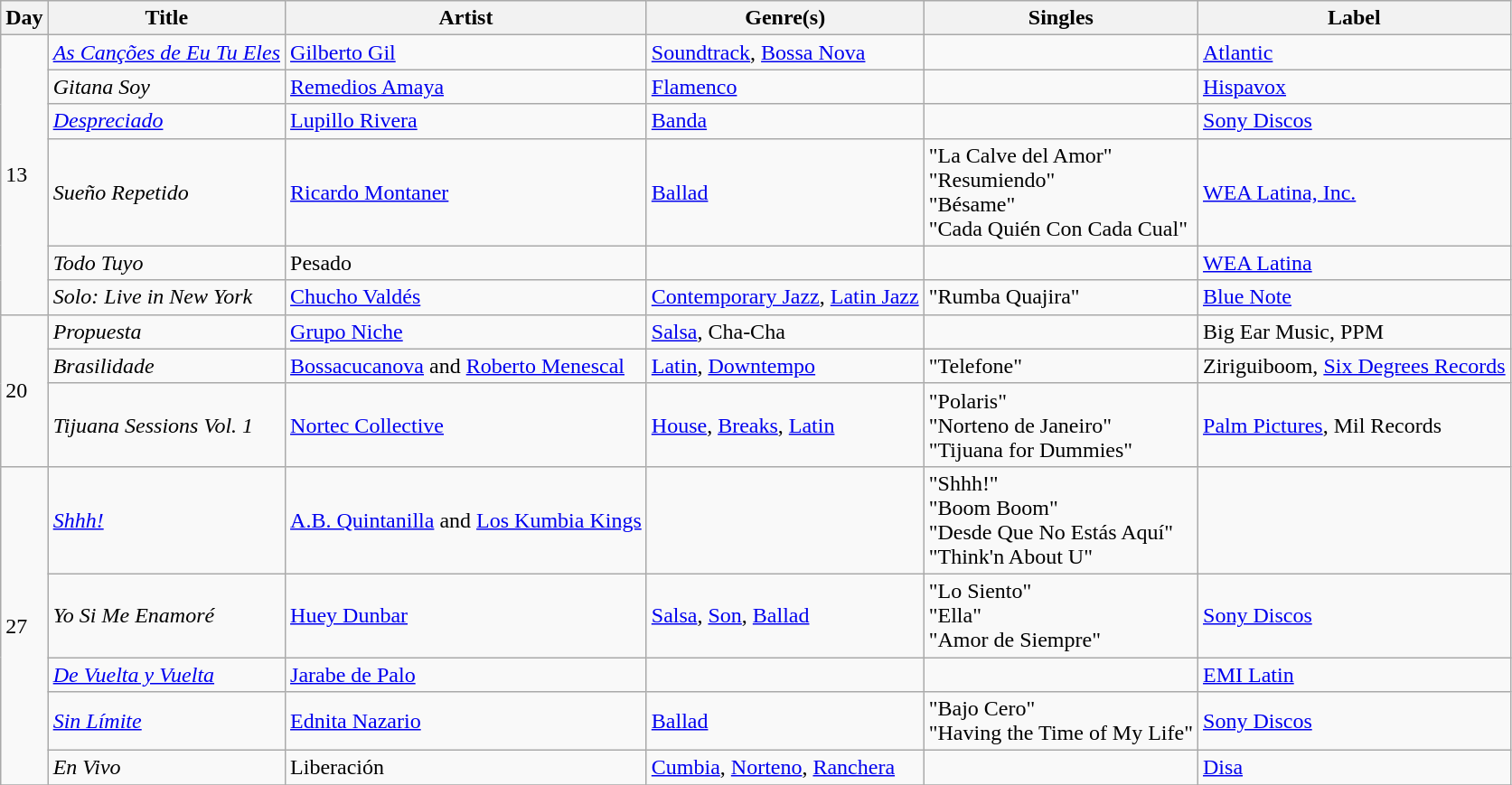<table class="wikitable sortable" style="text-align: left;">
<tr>
<th>Day</th>
<th>Title</th>
<th>Artist</th>
<th>Genre(s)</th>
<th>Singles</th>
<th>Label</th>
</tr>
<tr>
<td rowspan="6">13</td>
<td><em><a href='#'>As Canções de Eu Tu Eles</a></em></td>
<td><a href='#'>Gilberto Gil</a></td>
<td><a href='#'>Soundtrack</a>, <a href='#'>Bossa Nova</a></td>
<td></td>
<td><a href='#'>Atlantic</a></td>
</tr>
<tr>
<td><em>Gitana Soy</em></td>
<td><a href='#'>Remedios Amaya</a></td>
<td><a href='#'>Flamenco</a></td>
<td></td>
<td><a href='#'>Hispavox</a></td>
</tr>
<tr>
<td><em><a href='#'>Despreciado</a></em></td>
<td><a href='#'>Lupillo Rivera</a></td>
<td><a href='#'>Banda</a></td>
<td></td>
<td><a href='#'>Sony Discos</a></td>
</tr>
<tr>
<td><em>Sueño Repetido</em></td>
<td><a href='#'>Ricardo Montaner</a></td>
<td><a href='#'>Ballad</a></td>
<td>"La Calve del Amor"<br>"Resumiendo"<br>"Bésame"<br>"Cada Quién Con Cada Cual"</td>
<td><a href='#'>WEA Latina, Inc.</a></td>
</tr>
<tr>
<td><em>Todo Tuyo</em></td>
<td>Pesado</td>
<td></td>
<td></td>
<td><a href='#'>WEA Latina</a></td>
</tr>
<tr>
<td><em>Solo: Live in New York</em></td>
<td><a href='#'>Chucho Valdés</a></td>
<td><a href='#'>Contemporary Jazz</a>, <a href='#'>Latin Jazz</a></td>
<td>"Rumba Quajira"</td>
<td><a href='#'>Blue Note</a></td>
</tr>
<tr>
<td rowspan="3">20</td>
<td><em>Propuesta</em></td>
<td><a href='#'>Grupo Niche</a></td>
<td><a href='#'>Salsa</a>, Cha-Cha</td>
<td></td>
<td>Big Ear Music, PPM</td>
</tr>
<tr>
<td><em>Brasilidade</em></td>
<td><a href='#'>Bossacucanova</a> and <a href='#'>Roberto Menescal</a></td>
<td><a href='#'>Latin</a>, <a href='#'>Downtempo</a></td>
<td>"Telefone"</td>
<td>Ziriguiboom, <a href='#'>Six Degrees Records</a></td>
</tr>
<tr>
<td><em>Tijuana Sessions Vol. 1</em></td>
<td><a href='#'>Nortec Collective</a></td>
<td><a href='#'>House</a>, <a href='#'>Breaks</a>, <a href='#'>Latin</a></td>
<td>"Polaris"<br>"Norteno de Janeiro"<br>"Tijuana for Dummies"</td>
<td><a href='#'>Palm Pictures</a>, Mil Records</td>
</tr>
<tr>
<td rowspan="5">27</td>
<td><em><a href='#'>Shhh!</a></em></td>
<td><a href='#'>A.B. Quintanilla</a> and <a href='#'>Los Kumbia Kings</a></td>
<td></td>
<td>"Shhh!"<br>"Boom Boom"<br>"Desde Que No Estás Aquí"<br>"Think'n About U"</td>
<td></td>
</tr>
<tr>
<td><em>Yo Si Me Enamoré</em></td>
<td><a href='#'>Huey Dunbar</a></td>
<td><a href='#'>Salsa</a>, <a href='#'>Son</a>, <a href='#'>Ballad</a></td>
<td>"Lo Siento"<br>"Ella"<br>"Amor de Siempre"</td>
<td><a href='#'>Sony Discos</a></td>
</tr>
<tr>
<td><em><a href='#'>De Vuelta y Vuelta</a></em></td>
<td><a href='#'>Jarabe de Palo</a></td>
<td></td>
<td></td>
<td><a href='#'>EMI Latin</a></td>
</tr>
<tr>
<td><em><a href='#'>Sin Límite</a></em></td>
<td><a href='#'>Ednita Nazario</a></td>
<td><a href='#'>Ballad</a></td>
<td>"Bajo Cero"<br>"Having the Time of My Life"</td>
<td><a href='#'>Sony Discos</a></td>
</tr>
<tr>
<td><em>En Vivo</em></td>
<td>Liberación</td>
<td><a href='#'>Cumbia</a>, <a href='#'>Norteno</a>, <a href='#'>Ranchera</a></td>
<td></td>
<td><a href='#'>Disa</a></td>
</tr>
<tr>
</tr>
</table>
